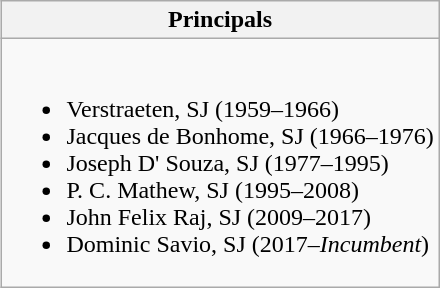<table class="wikitable toccolours" style="float: right">
<tr>
<th>Principals</th>
</tr>
<tr>
<td><br><ul><li>Verstraeten, SJ (1959–1966)</li><li>Jacques de Bonhome, SJ (1966–1976)</li><li>Joseph D' Souza, SJ (1977–1995)</li><li>P. C. Mathew, SJ (1995–2008)</li><li>John Felix Raj, SJ (2009–2017)</li><li>Dominic Savio, SJ (2017–<em>Incumbent</em>)</li></ul></td>
</tr>
</table>
